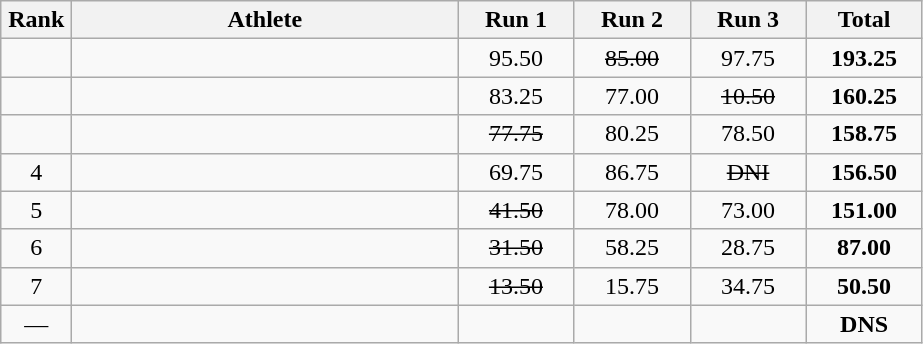<table class=wikitable style="text-align:center">
<tr>
<th width=40>Rank</th>
<th width=250>Athlete</th>
<th width=70>Run 1</th>
<th width=70>Run 2</th>
<th width=70>Run 3</th>
<th width=70>Total</th>
</tr>
<tr>
<td></td>
<td align=left></td>
<td>95.50</td>
<td><s>85.00</s></td>
<td>97.75</td>
<td><strong>193.25</strong></td>
</tr>
<tr>
<td></td>
<td align=left></td>
<td>83.25</td>
<td>77.00</td>
<td><s>10.50</s></td>
<td><strong>160.25</strong></td>
</tr>
<tr>
<td></td>
<td align=left></td>
<td><s>77.75</s></td>
<td>80.25</td>
<td>78.50</td>
<td><strong>158.75</strong></td>
</tr>
<tr>
<td>4</td>
<td align=left></td>
<td>69.75</td>
<td>86.75</td>
<td><s>DNI</s></td>
<td><strong>156.50</strong></td>
</tr>
<tr>
<td>5</td>
<td align=left></td>
<td><s>41.50</s></td>
<td>78.00</td>
<td>73.00</td>
<td><strong>151.00</strong></td>
</tr>
<tr>
<td>6</td>
<td align=left></td>
<td><s>31.50</s></td>
<td>58.25</td>
<td>28.75</td>
<td><strong>87.00</strong></td>
</tr>
<tr>
<td>7</td>
<td align=left></td>
<td><s>13.50</s></td>
<td>15.75</td>
<td>34.75</td>
<td><strong>50.50</strong></td>
</tr>
<tr>
<td>—</td>
<td align=left></td>
<td></td>
<td></td>
<td></td>
<td><strong>DNS</strong></td>
</tr>
</table>
